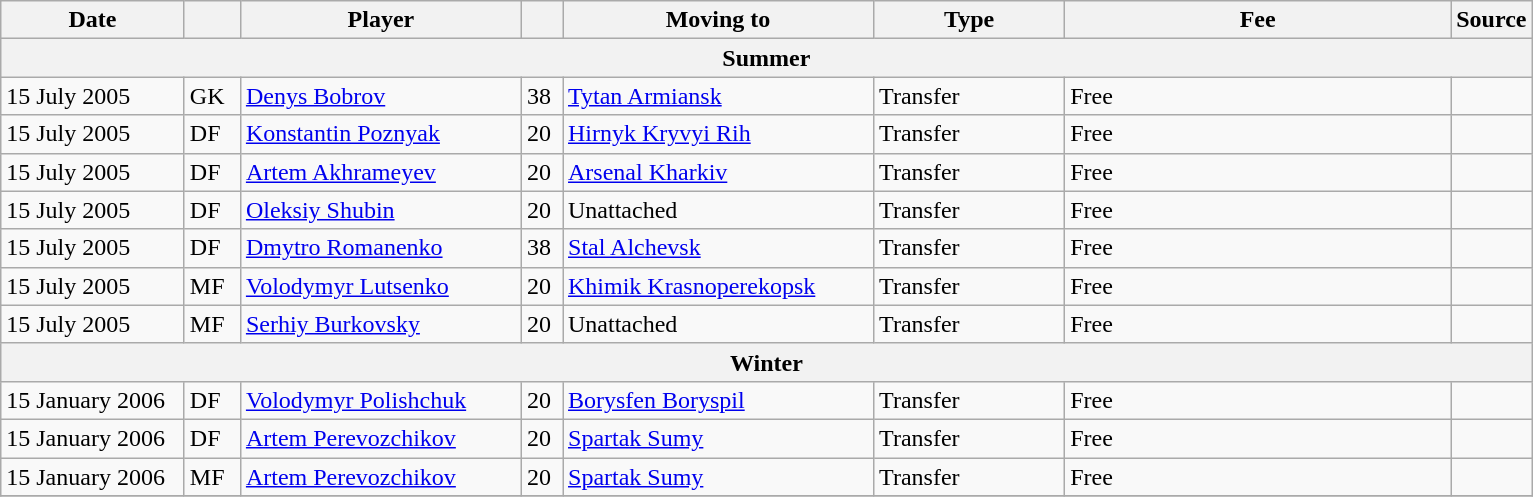<table class="wikitable sortable">
<tr>
<th style="width:115px;">Date</th>
<th style="width:30px;"></th>
<th style="width:180px;">Player</th>
<th style="width:20px;"></th>
<th style="width:200px;">Moving to</th>
<th style="width:120px;" class="unsortable">Type</th>
<th style="width:250px;" class="unsortable">Fee</th>
<th style="width:20px;">Source</th>
</tr>
<tr>
<th colspan=8>Summer</th>
</tr>
<tr>
<td>15 July 2005</td>
<td>GK</td>
<td> <a href='#'>Denys Bobrov</a></td>
<td>38</td>
<td> <a href='#'>Tytan Armiansk</a></td>
<td>Transfer</td>
<td>Free</td>
<td></td>
</tr>
<tr>
<td>15 July 2005</td>
<td>DF</td>
<td> <a href='#'>Konstantin Poznyak</a></td>
<td>20</td>
<td> <a href='#'>Hirnyk Kryvyi Rih</a></td>
<td>Transfer</td>
<td>Free</td>
<td></td>
</tr>
<tr>
<td>15 July 2005</td>
<td>DF</td>
<td> <a href='#'>Artem Akhrameyev</a></td>
<td>20</td>
<td> <a href='#'>Arsenal Kharkiv</a></td>
<td>Transfer</td>
<td>Free</td>
<td></td>
</tr>
<tr>
<td>15 July 2005</td>
<td>DF</td>
<td> <a href='#'>Oleksiy Shubin</a></td>
<td>20</td>
<td>Unattached</td>
<td>Transfer</td>
<td>Free</td>
<td></td>
</tr>
<tr>
<td>15 July 2005</td>
<td>DF</td>
<td> <a href='#'>Dmytro Romanenko</a></td>
<td>38</td>
<td> <a href='#'>Stal Alchevsk</a></td>
<td>Transfer</td>
<td>Free</td>
<td></td>
</tr>
<tr>
<td>15 July 2005</td>
<td>MF</td>
<td> <a href='#'>Volodymyr Lutsenko</a></td>
<td>20</td>
<td> <a href='#'>Khimik Krasnoperekopsk</a></td>
<td>Transfer</td>
<td>Free</td>
<td></td>
</tr>
<tr>
<td>15 July 2005</td>
<td>MF</td>
<td> <a href='#'>Serhiy Burkovsky</a></td>
<td>20</td>
<td> Unattached</td>
<td>Transfer</td>
<td>Free</td>
<td></td>
</tr>
<tr>
<th colspan=8>Winter</th>
</tr>
<tr>
<td>15 January 2006</td>
<td>DF</td>
<td> <a href='#'>Volodymyr Polishchuk</a></td>
<td>20</td>
<td> <a href='#'>Borysfen Boryspil</a></td>
<td>Transfer</td>
<td>Free</td>
<td></td>
</tr>
<tr>
<td>15 January 2006</td>
<td>DF</td>
<td> <a href='#'>Artem Perevozchikov</a></td>
<td>20</td>
<td> <a href='#'>Spartak Sumy</a></td>
<td>Transfer</td>
<td>Free</td>
<td></td>
</tr>
<tr>
<td>15 January 2006</td>
<td>MF</td>
<td> <a href='#'>Artem Perevozchikov</a></td>
<td>20</td>
<td> <a href='#'>Spartak Sumy</a></td>
<td>Transfer</td>
<td>Free</td>
<td></td>
</tr>
<tr>
</tr>
</table>
